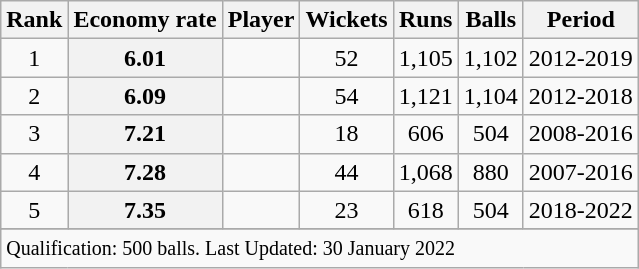<table class="wikitable plainrowheaders sortable">
<tr>
<th scope=col>Rank</th>
<th scope=col>Economy rate</th>
<th scope=col>Player</th>
<th scope=col>Wickets</th>
<th scope=col>Runs</th>
<th scope=col>Balls</th>
<th scope=col>Period</th>
</tr>
<tr>
<td align=center>1</td>
<th scope=row style=text-align:center;>6.01</th>
<td></td>
<td align=center>52</td>
<td align=center>1,105</td>
<td align=center>1,102</td>
<td>2012-2019</td>
</tr>
<tr>
<td align=center>2</td>
<th scope=row style=text-align:center;>6.09</th>
<td></td>
<td align=center>54</td>
<td align=center>1,121</td>
<td align=center>1,104</td>
<td>2012-2018</td>
</tr>
<tr>
<td align=center>3</td>
<th scope=row style=text-align:center;>7.21</th>
<td></td>
<td align=center>18</td>
<td align=center>606</td>
<td align=center>504</td>
<td>2008-2016</td>
</tr>
<tr>
<td align=center>4</td>
<th scope=row style=text-align:center;>7.28</th>
<td></td>
<td align=center>44</td>
<td align=center>1,068</td>
<td align=center>880</td>
<td>2007-2016</td>
</tr>
<tr>
<td align=center>5</td>
<th scope=row style=text-align:center;>7.35</th>
<td> </td>
<td align=center>23</td>
<td align=center>618</td>
<td align=center>504</td>
<td>2018-2022</td>
</tr>
<tr>
</tr>
<tr class=sortbottom>
<td colspan=7><small>Qualification: 500 balls. Last Updated: 30 January 2022</small></td>
</tr>
</table>
